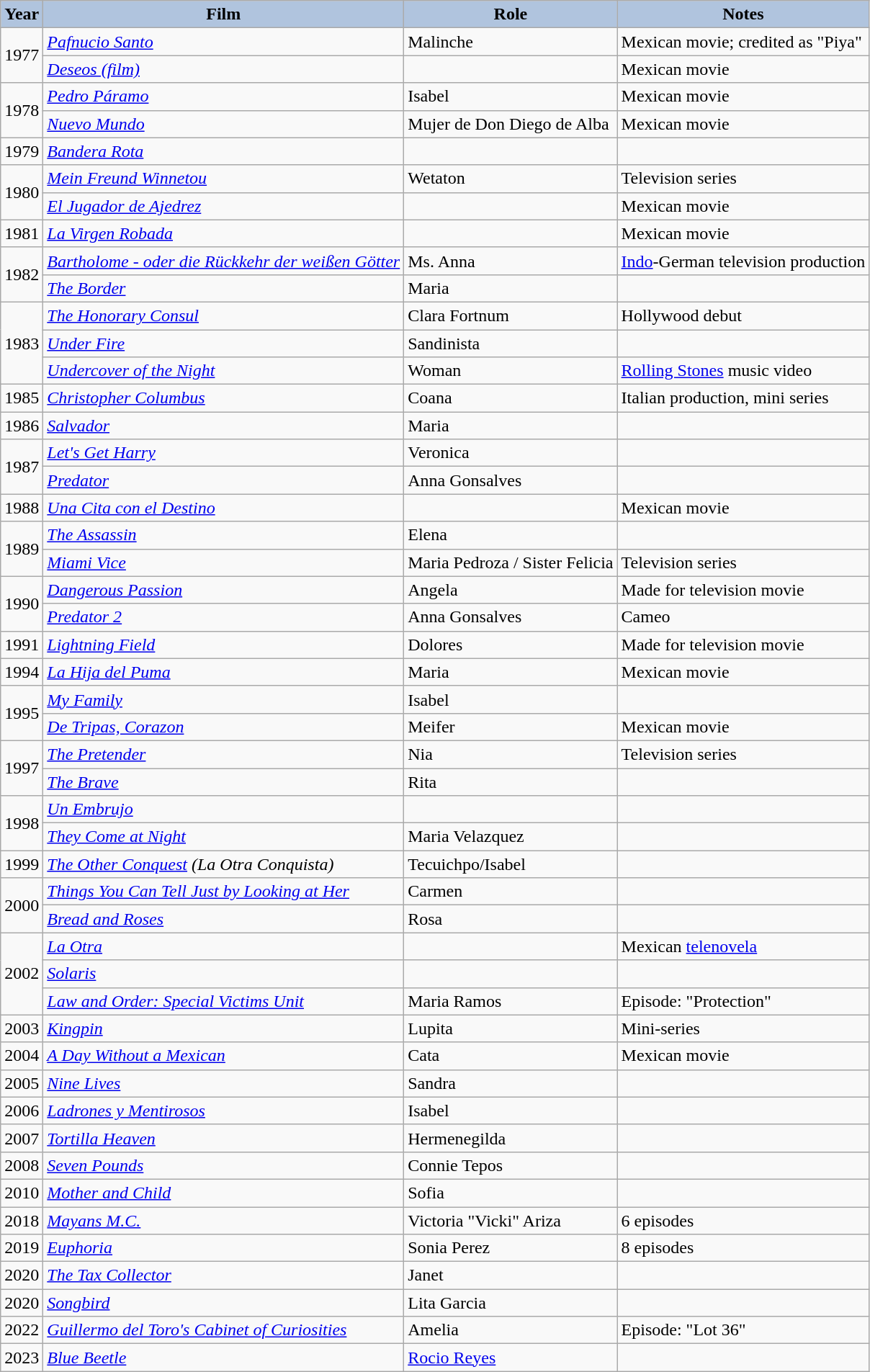<table class="wikitable">
<tr align="center">
<th style="background:#B0C4DE;">Year</th>
<th style="background:#B0C4DE;">Film</th>
<th style="background:#B0C4DE;">Role</th>
<th style="background:#B0C4DE;">Notes</th>
</tr>
<tr>
<td rowspan=2>1977</td>
<td><em><a href='#'>Pafnucio Santo</a></em></td>
<td>Malinche</td>
<td>Mexican movie; credited as "Piya"</td>
</tr>
<tr>
<td><em><a href='#'>Deseos (film)</a></em></td>
<td></td>
<td>Mexican movie</td>
</tr>
<tr>
<td rowspan=2>1978</td>
<td><em><a href='#'>Pedro Páramo</a></em></td>
<td>Isabel</td>
<td>Mexican movie</td>
</tr>
<tr>
<td><em><a href='#'>Nuevo Mundo</a></em></td>
<td>Mujer de Don Diego de Alba</td>
<td>Mexican movie</td>
</tr>
<tr>
<td>1979</td>
<td><em><a href='#'>Bandera Rota</a></em></td>
<td></td>
<td></td>
</tr>
<tr>
<td rowspan=2>1980</td>
<td><em><a href='#'>Mein Freund Winnetou</a></em></td>
<td>Wetaton</td>
<td>Television series</td>
</tr>
<tr>
<td><em><a href='#'>El Jugador de Ajedrez</a></em></td>
<td></td>
<td>Mexican movie</td>
</tr>
<tr>
<td>1981</td>
<td><em><a href='#'>La Virgen Robada</a></em></td>
<td></td>
<td>Mexican movie</td>
</tr>
<tr>
<td rowspan=2>1982</td>
<td><em><a href='#'>Bartholome - oder die Rückkehr der weißen Götter</a></em></td>
<td>Ms. Anna</td>
<td><a href='#'>Indo</a>-German television production</td>
</tr>
<tr>
<td><em><a href='#'>The Border</a></em></td>
<td>Maria</td>
<td></td>
</tr>
<tr>
<td rowspan=3>1983</td>
<td><em><a href='#'>The Honorary Consul</a></em></td>
<td>Clara Fortnum</td>
<td>Hollywood debut</td>
</tr>
<tr>
<td><em><a href='#'>Under Fire</a></em></td>
<td>Sandinista</td>
<td></td>
</tr>
<tr>
<td><em><a href='#'>Undercover of the Night</a></em></td>
<td>Woman</td>
<td><a href='#'>Rolling Stones</a> music video</td>
</tr>
<tr>
<td>1985</td>
<td><em><a href='#'>Christopher Columbus</a></em></td>
<td>Coana</td>
<td>Italian production, mini series</td>
</tr>
<tr>
<td>1986</td>
<td><em><a href='#'>Salvador</a></em></td>
<td>Maria</td>
<td></td>
</tr>
<tr>
<td rowspan=2>1987</td>
<td><em><a href='#'>Let's Get Harry</a></em></td>
<td>Veronica</td>
<td></td>
</tr>
<tr>
<td><em><a href='#'>Predator</a></em></td>
<td>Anna Gonsalves</td>
<td></td>
</tr>
<tr>
<td>1988</td>
<td><em><a href='#'>Una Cita con el Destino</a></em></td>
<td></td>
<td>Mexican movie</td>
</tr>
<tr>
<td rowspan=2>1989</td>
<td><em><a href='#'>The Assassin</a></em></td>
<td>Elena</td>
<td></td>
</tr>
<tr>
<td><em><a href='#'>Miami Vice</a></em></td>
<td>Maria Pedroza / Sister Felicia</td>
<td>Television series</td>
</tr>
<tr>
<td rowspan=2>1990</td>
<td><em><a href='#'>Dangerous Passion</a></em></td>
<td>Angela</td>
<td>Made for television movie</td>
</tr>
<tr>
<td><em><a href='#'>Predator 2</a></em></td>
<td>Anna Gonsalves</td>
<td>Cameo</td>
</tr>
<tr>
<td>1991</td>
<td><em><a href='#'>Lightning Field</a></em></td>
<td>Dolores</td>
<td>Made for television movie</td>
</tr>
<tr>
<td>1994</td>
<td><em><a href='#'>La Hija del Puma</a></em></td>
<td>Maria</td>
<td>Mexican movie</td>
</tr>
<tr>
<td rowspan=2>1995</td>
<td><em><a href='#'>My Family</a></em></td>
<td>Isabel</td>
<td></td>
</tr>
<tr>
<td><em><a href='#'>De Tripas, Corazon</a></em></td>
<td>Meifer</td>
<td>Mexican movie</td>
</tr>
<tr>
<td rowspan=2>1997</td>
<td><em><a href='#'>The Pretender</a></em></td>
<td>Nia</td>
<td>Television series</td>
</tr>
<tr>
<td><em><a href='#'>The Brave</a></em></td>
<td>Rita</td>
<td></td>
</tr>
<tr>
<td rowspan=2>1998</td>
<td><em><a href='#'>Un Embrujo</a></em></td>
<td></td>
<td></td>
</tr>
<tr>
<td><em><a href='#'>They Come at Night</a></em></td>
<td>Maria Velazquez</td>
<td></td>
</tr>
<tr>
<td>1999</td>
<td><em><a href='#'>The Other Conquest</a> (La Otra Conquista)</em></td>
<td>Tecuichpo/Isabel</td>
<td></td>
</tr>
<tr>
<td rowspan=2>2000</td>
<td><em><a href='#'>Things You Can Tell Just by Looking at Her</a></em></td>
<td>Carmen</td>
<td></td>
</tr>
<tr>
<td><em><a href='#'>Bread and Roses</a></em></td>
<td>Rosa</td>
<td></td>
</tr>
<tr>
<td rowspan=3>2002</td>
<td><em><a href='#'>La Otra</a></em></td>
<td></td>
<td>Mexican <a href='#'>telenovela</a></td>
</tr>
<tr>
<td><em><a href='#'>Solaris</a></em></td>
<td></td>
<td></td>
</tr>
<tr>
<td><em><a href='#'>Law and Order: Special Victims Unit</a></em></td>
<td>Maria Ramos</td>
<td>Episode: "Protection"</td>
</tr>
<tr>
<td>2003</td>
<td><em><a href='#'>Kingpin</a></em></td>
<td>Lupita</td>
<td>Mini-series</td>
</tr>
<tr>
<td>2004</td>
<td><em><a href='#'>A Day Without a Mexican</a></em></td>
<td>Cata</td>
<td>Mexican movie</td>
</tr>
<tr>
<td>2005</td>
<td><em><a href='#'>Nine Lives</a></em></td>
<td>Sandra</td>
<td></td>
</tr>
<tr>
<td>2006</td>
<td><em><a href='#'>Ladrones y Mentirosos</a></em></td>
<td>Isabel</td>
<td></td>
</tr>
<tr>
<td>2007</td>
<td><em><a href='#'>Tortilla Heaven</a></em></td>
<td>Hermenegilda</td>
<td></td>
</tr>
<tr>
<td>2008</td>
<td><em><a href='#'>Seven Pounds</a></em></td>
<td>Connie Tepos</td>
<td></td>
</tr>
<tr>
<td>2010</td>
<td><em><a href='#'>Mother and Child</a></em></td>
<td>Sofia</td>
<td></td>
</tr>
<tr>
<td>2018</td>
<td><em><a href='#'>Mayans M.C.</a></em></td>
<td>Victoria "Vicki" Ariza</td>
<td>6 episodes</td>
</tr>
<tr>
<td>2019</td>
<td><em><a href='#'>Euphoria</a></em></td>
<td>Sonia Perez</td>
<td>8 episodes</td>
</tr>
<tr>
<td>2020</td>
<td><em><a href='#'>The Tax Collector</a></em></td>
<td>Janet</td>
<td></td>
</tr>
<tr>
<td>2020</td>
<td><em><a href='#'>Songbird</a></em></td>
<td>Lita Garcia</td>
<td></td>
</tr>
<tr>
<td>2022</td>
<td><em><a href='#'>Guillermo del Toro's Cabinet of Curiosities</a></em></td>
<td>Amelia</td>
<td>Episode: "Lot 36"</td>
</tr>
<tr>
<td>2023</td>
<td><em><a href='#'>Blue Beetle</a></em></td>
<td><a href='#'>Rocio Reyes</a></td>
<td></td>
</tr>
</table>
